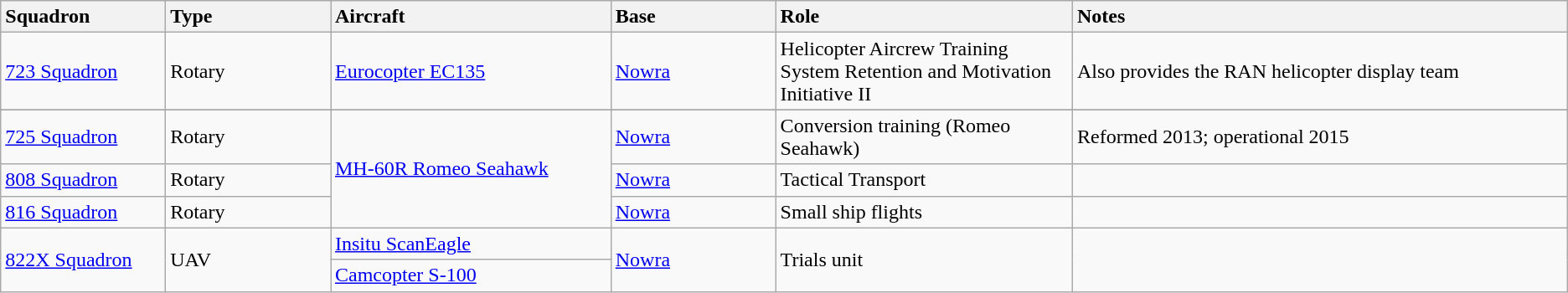<table class="wikitable" border="1">
<tr>
<th style="text-align:left; width:10%;">Squadron</th>
<th style="text-align:left; width:10%;">Type</th>
<th style="text-align:left; width:17%;">Aircraft</th>
<th style="text-align:left; width:10%;">Base</th>
<th style="text-align:left; width:18%;">Role</th>
<th style="text-align:left; width:30%;">Notes</th>
</tr>
<tr>
<td><a href='#'>723 Squadron</a></td>
<td>Rotary</td>
<td><a href='#'>Eurocopter EC135</a></td>
<td><a href='#'>Nowra</a></td>
<td>Helicopter Aircrew Training System Retention and Motivation Initiative II</td>
<td>Also provides the RAN helicopter display team</td>
</tr>
<tr>
</tr>
<tr>
<td><a href='#'>725 Squadron</a></td>
<td>Rotary</td>
<td rowspan=3><a href='#'>MH-60R Romeo Seahawk</a></td>
<td><a href='#'>Nowra</a></td>
<td>Conversion training (Romeo Seahawk)</td>
<td>Reformed 2013; operational 2015<br></td>
</tr>
<tr>
<td><a href='#'>808 Squadron</a></td>
<td>Rotary</td>
<td><a href='#'>Nowra</a></td>
<td>Tactical Transport</td>
<td></td>
</tr>
<tr>
<td><a href='#'>816 Squadron</a></td>
<td>Rotary</td>
<td><a href='#'>Nowra</a></td>
<td>Small ship flights</td>
<td></td>
</tr>
<tr>
<td rowspan=2><a href='#'>822X Squadron</a></td>
<td rowspan=2>UAV</td>
<td><a href='#'>Insitu ScanEagle</a></td>
<td rowspan=2><a href='#'>Nowra</a></td>
<td rowspan=2>Trials unit</td>
<td rowspan=2></td>
</tr>
<tr>
<td><a href='#'>Camcopter S-100</a></td>
</tr>
</table>
